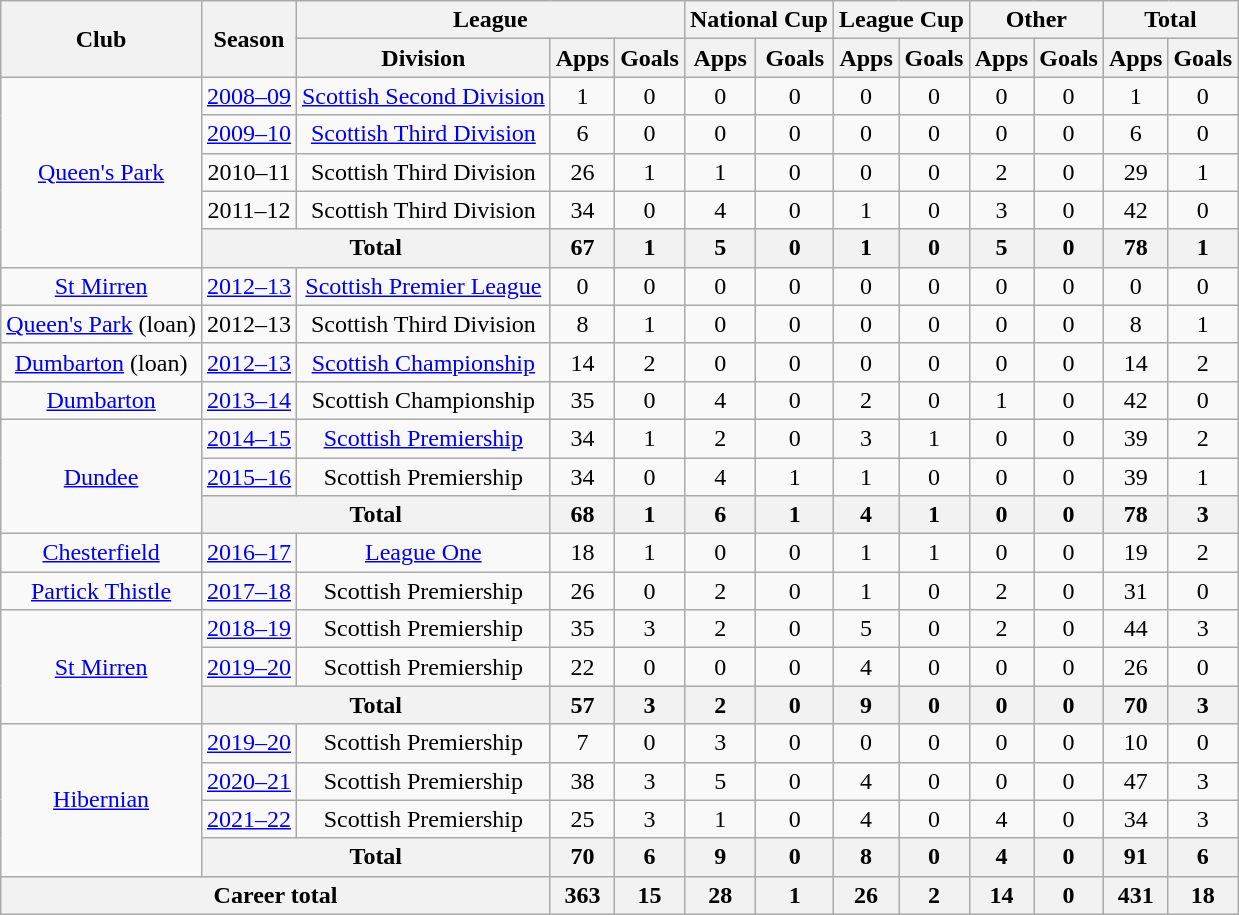<table class="wikitable" style="text-align: center">
<tr>
<th rowspan=2>Club</th>
<th rowspan=2>Season</th>
<th colspan=3>League</th>
<th colspan=2>National Cup</th>
<th colspan=2>League Cup</th>
<th colspan=2>Other</th>
<th colspan=2>Total</th>
</tr>
<tr>
<th>Division</th>
<th>Apps</th>
<th>Goals</th>
<th>Apps</th>
<th>Goals</th>
<th>Apps</th>
<th>Goals</th>
<th>Apps</th>
<th>Goals</th>
<th>Apps</th>
<th>Goals</th>
</tr>
<tr>
<td rowspan=5><a href='#'>Queen's Park</a></td>
<td><a href='#'>2008–09</a></td>
<td><a href='#'>Scottish Second Division</a></td>
<td>1</td>
<td>0</td>
<td>0</td>
<td>0</td>
<td>0</td>
<td>0</td>
<td>0</td>
<td>0</td>
<td>1</td>
<td>0</td>
</tr>
<tr>
<td><a href='#'>2009–10</a></td>
<td><a href='#'>Scottish Third Division</a></td>
<td>6</td>
<td>0</td>
<td>0</td>
<td>0</td>
<td>0</td>
<td>0</td>
<td>0</td>
<td>0</td>
<td>6</td>
<td>0</td>
</tr>
<tr>
<td>2010–11</td>
<td>Scottish Third Division</td>
<td>26</td>
<td>1</td>
<td>1</td>
<td>0</td>
<td>0</td>
<td>0</td>
<td>2</td>
<td>0</td>
<td>29</td>
<td>1</td>
</tr>
<tr>
<td>2011–12</td>
<td>Scottish Third Division</td>
<td>34</td>
<td>0</td>
<td>4</td>
<td>0</td>
<td>1</td>
<td>0</td>
<td>3</td>
<td>0</td>
<td>42</td>
<td>0</td>
</tr>
<tr>
<th colspan="2">Total</th>
<th>67</th>
<th>1</th>
<th>5</th>
<th>0</th>
<th>1</th>
<th>0</th>
<th>5</th>
<th>0</th>
<th>78</th>
<th>1</th>
</tr>
<tr>
<td><a href='#'>St Mirren</a></td>
<td><a href='#'>2012–13</a></td>
<td><a href='#'>Scottish Premier League</a></td>
<td>0</td>
<td>0</td>
<td>0</td>
<td>0</td>
<td>0</td>
<td>0</td>
<td>0</td>
<td>0</td>
<td>0</td>
<td>0</td>
</tr>
<tr>
<td><a href='#'>Queen's Park</a> (loan)</td>
<td>2012–13</td>
<td>Scottish Third Division</td>
<td>8</td>
<td>1</td>
<td>0</td>
<td>0</td>
<td>0</td>
<td>0</td>
<td>0</td>
<td>0</td>
<td>8</td>
<td>1</td>
</tr>
<tr>
<td><a href='#'>Dumbarton</a> (loan)</td>
<td><a href='#'>2012–13</a></td>
<td><a href='#'>Scottish Championship</a></td>
<td>14</td>
<td>2</td>
<td>0</td>
<td>0</td>
<td>0</td>
<td>0</td>
<td>0</td>
<td>0</td>
<td>14</td>
<td>2</td>
</tr>
<tr>
<td><a href='#'>Dumbarton</a></td>
<td><a href='#'>2013–14</a></td>
<td>Scottish Championship</td>
<td>35</td>
<td>0</td>
<td>4</td>
<td>0</td>
<td>2</td>
<td>0</td>
<td>1</td>
<td>0</td>
<td>42</td>
<td>0</td>
</tr>
<tr>
<td rowspan=3><a href='#'>Dundee</a></td>
<td><a href='#'>2014–15</a></td>
<td><a href='#'>Scottish Premiership</a></td>
<td>34</td>
<td>1</td>
<td>2</td>
<td>0</td>
<td>3</td>
<td>1</td>
<td>0</td>
<td>0</td>
<td>39</td>
<td>2</td>
</tr>
<tr>
<td><a href='#'>2015–16</a></td>
<td>Scottish Premiership</td>
<td>34</td>
<td>0</td>
<td>4</td>
<td>1</td>
<td>1</td>
<td>0</td>
<td>0</td>
<td>0</td>
<td>39</td>
<td>1</td>
</tr>
<tr>
<th colspan="2">Total</th>
<th>68</th>
<th>1</th>
<th>6</th>
<th>1</th>
<th>4</th>
<th>1</th>
<th>0</th>
<th>0</th>
<th>78</th>
<th>3</th>
</tr>
<tr>
<td><a href='#'>Chesterfield</a></td>
<td><a href='#'>2016–17</a></td>
<td><a href='#'>League One</a></td>
<td>18</td>
<td>1</td>
<td>0</td>
<td>0</td>
<td>1</td>
<td>1</td>
<td>0</td>
<td>0</td>
<td>19</td>
<td>2</td>
</tr>
<tr>
<td><a href='#'>Partick Thistle</a></td>
<td><a href='#'>2017–18</a></td>
<td>Scottish Premiership</td>
<td>26</td>
<td>0</td>
<td>2</td>
<td>0</td>
<td>1</td>
<td>0</td>
<td>2</td>
<td>0</td>
<td>31</td>
<td>0</td>
</tr>
<tr>
<td rowspan=3><a href='#'>St Mirren</a></td>
<td><a href='#'>2018–19</a></td>
<td>Scottish Premiership</td>
<td>35</td>
<td>3</td>
<td>2</td>
<td>0</td>
<td>5</td>
<td>0</td>
<td>2</td>
<td>0</td>
<td>44</td>
<td>3</td>
</tr>
<tr>
<td><a href='#'>2019–20</a></td>
<td>Scottish Premiership</td>
<td>22</td>
<td>0</td>
<td>0</td>
<td>0</td>
<td>4</td>
<td>0</td>
<td>0</td>
<td>0</td>
<td>26</td>
<td>0</td>
</tr>
<tr>
<th colspan="2">Total</th>
<th>57</th>
<th>3</th>
<th>2</th>
<th>0</th>
<th>9</th>
<th>0</th>
<th>0</th>
<th>0</th>
<th>70</th>
<th>3</th>
</tr>
<tr>
<td rowspan=4><a href='#'>Hibernian</a></td>
<td><a href='#'>2019–20</a></td>
<td>Scottish Premiership</td>
<td>7</td>
<td>0</td>
<td>3</td>
<td>0</td>
<td>0</td>
<td>0</td>
<td>0</td>
<td>0</td>
<td>10</td>
<td>0</td>
</tr>
<tr>
<td><a href='#'>2020–21</a></td>
<td>Scottish Premiership</td>
<td>38</td>
<td>3</td>
<td>5</td>
<td>0</td>
<td>4</td>
<td>0</td>
<td>0</td>
<td>0</td>
<td>47</td>
<td>3</td>
</tr>
<tr>
<td><a href='#'>2021–22</a></td>
<td>Scottish Premiership</td>
<td>25</td>
<td>3</td>
<td>1</td>
<td>0</td>
<td>4</td>
<td>0</td>
<td>4</td>
<td>0</td>
<td>34</td>
<td>3</td>
</tr>
<tr>
<th colspan=2>Total</th>
<th>70</th>
<th>6</th>
<th>9</th>
<th>0</th>
<th>8</th>
<th>0</th>
<th>4</th>
<th>0</th>
<th>91</th>
<th>6</th>
</tr>
<tr>
<th colspan="3">Career total</th>
<th>363</th>
<th>15</th>
<th>28</th>
<th>1</th>
<th>26</th>
<th>2</th>
<th>14</th>
<th>0</th>
<th>431</th>
<th>18</th>
</tr>
</table>
